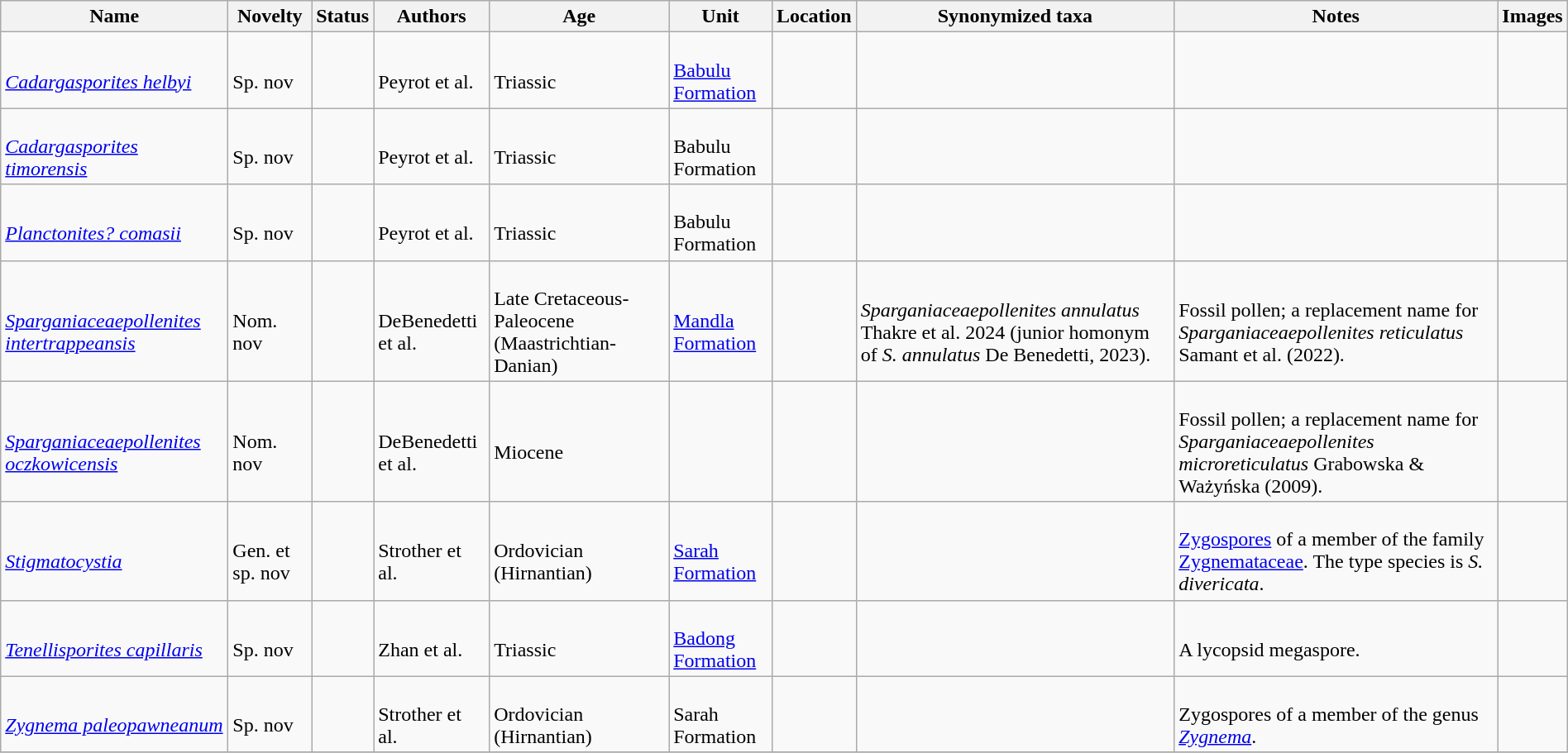<table class="wikitable sortable" align="center" width="100%">
<tr>
<th>Name</th>
<th>Novelty</th>
<th>Status</th>
<th>Authors</th>
<th>Age</th>
<th>Unit</th>
<th>Location</th>
<th>Synonymized taxa</th>
<th>Notes</th>
<th>Images</th>
</tr>
<tr>
<td><br><em><a href='#'>Cadargasporites helbyi</a></em></td>
<td><br>Sp. nov</td>
<td></td>
<td><br>Peyrot et al.</td>
<td><br>Triassic</td>
<td><br><a href='#'>Babulu Formation</a></td>
<td><br></td>
<td></td>
<td></td>
<td></td>
</tr>
<tr>
<td><br><em><a href='#'>Cadargasporites timorensis</a></em></td>
<td><br>Sp. nov</td>
<td></td>
<td><br>Peyrot et al.</td>
<td><br>Triassic</td>
<td><br>Babulu Formation</td>
<td><br></td>
<td></td>
<td></td>
<td></td>
</tr>
<tr>
<td><br><em><a href='#'>Planctonites? comasii</a></em></td>
<td><br>Sp. nov</td>
<td></td>
<td><br>Peyrot et al.</td>
<td><br>Triassic</td>
<td><br>Babulu Formation</td>
<td><br></td>
<td></td>
<td></td>
<td></td>
</tr>
<tr>
<td><br><em><a href='#'>Sparganiaceaepollenites intertrappeansis</a></em></td>
<td><br>Nom. nov</td>
<td></td>
<td><br>DeBenedetti et al.</td>
<td><br>Late Cretaceous-Paleocene (Maastrichtian-Danian)</td>
<td><br><a href='#'>Mandla Formation</a></td>
<td><br></td>
<td><br><em>Sparganiaceaepollenites annulatus</em> Thakre et al. 2024 (junior homonym of <em>S. annulatus</em> De Benedetti, 2023).</td>
<td><br>Fossil pollen; a replacement name for <em>Sparganiaceaepollenites reticulatus</em> Samant et al. (2022).</td>
<td></td>
</tr>
<tr>
<td><br><em><a href='#'>Sparganiaceaepollenites oczkowicensis</a></em></td>
<td><br>Nom. nov</td>
<td></td>
<td><br>DeBenedetti et al.</td>
<td><br>Miocene</td>
<td></td>
<td><br></td>
<td></td>
<td><br>Fossil pollen; a replacement name for <em>Sparganiaceaepollenites microreticulatus</em> Grabowska & Ważyńska (2009).</td>
<td></td>
</tr>
<tr>
<td><br><em><a href='#'>Stigmatocystia</a></em></td>
<td><br>Gen. et sp. nov</td>
<td></td>
<td><br>Strother et al.</td>
<td><br>Ordovician (Hirnantian)</td>
<td><br><a href='#'>Sarah Formation</a></td>
<td><br></td>
<td></td>
<td><br><a href='#'>Zygospores</a> of a member of the family <a href='#'>Zygnemataceae</a>. The type species is <em>S. divericata</em>.</td>
<td></td>
</tr>
<tr>
<td><br><em><a href='#'>Tenellisporites capillaris</a></em></td>
<td><br>Sp. nov</td>
<td></td>
<td><br>Zhan et al.</td>
<td><br>Triassic</td>
<td><br><a href='#'>Badong Formation</a></td>
<td><br></td>
<td></td>
<td><br>A lycopsid megaspore.</td>
<td></td>
</tr>
<tr>
<td><br><em><a href='#'>Zygnema paleopawneanum</a></em></td>
<td><br>Sp. nov</td>
<td></td>
<td><br>Strother et al.</td>
<td><br>Ordovician (Hirnantian)</td>
<td><br>Sarah Formation</td>
<td><br></td>
<td></td>
<td><br>Zygospores of a member of the genus <em><a href='#'>Zygnema</a></em>.</td>
<td></td>
</tr>
<tr>
</tr>
</table>
